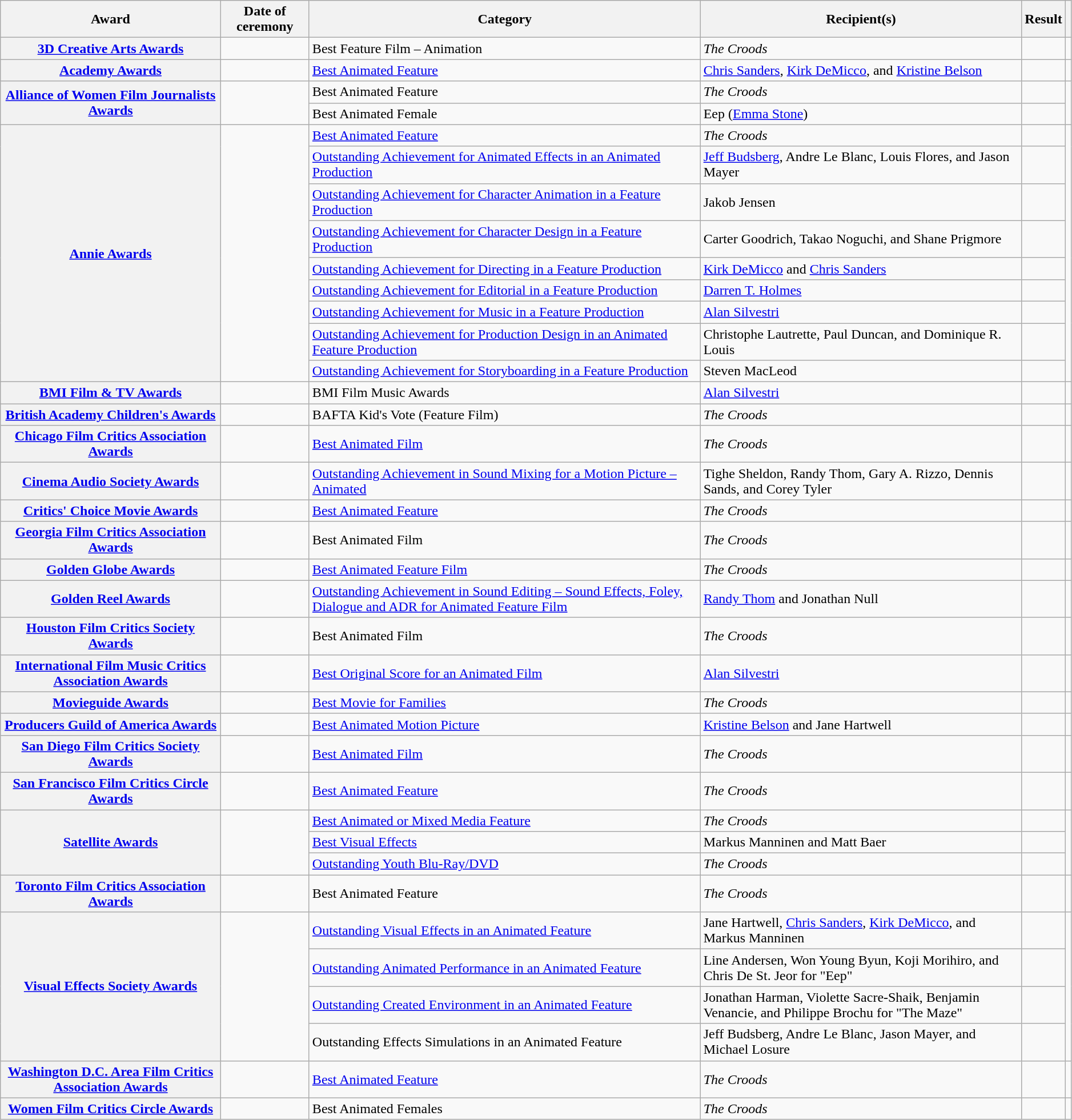<table class="wikitable sortable plainrowheaders" style="width: 99%;">
<tr>
<th scope="col">Award</th>
<th scope="col">Date of ceremony</th>
<th scope="col">Category</th>
<th scope="col" style="width:30%;">Recipient(s)</th>
<th scope="col">Result</th>
<th scope="col" class="unsortable"></th>
</tr>
<tr>
<th scope="row"><a href='#'>3D Creative Arts Awards</a></th>
<td></td>
<td>Best Feature Film – Animation</td>
<td data-sort-value="Croods"><em>The Croods</em></td>
<td></td>
<td style="text-align:center;"></td>
</tr>
<tr>
<th scope="row"><a href='#'>Academy Awards</a></th>
<td><a href='#'></a></td>
<td><a href='#'>Best Animated Feature</a></td>
<td data-sort-value="Sanders"><a href='#'>Chris Sanders</a>, <a href='#'>Kirk DeMicco</a>, and <a href='#'>Kristine Belson</a></td>
<td></td>
<td style="text-align:center;"></td>
</tr>
<tr>
<th scope="rowgroup" rowspan="2"><a href='#'>Alliance of Women Film Journalists Awards</a></th>
<td rowspan="2"></td>
<td>Best Animated Feature</td>
<td data-sort-value="Croods"><em>The Croods</em></td>
<td></td>
<td rowspan="2" style="text-align:center;"></td>
</tr>
<tr>
<td>Best Animated Female</td>
<td>Eep (<a href='#'>Emma Stone</a>)</td>
<td></td>
</tr>
<tr>
<th scope="rowgroup" rowspan="9"><a href='#'>Annie Awards</a></th>
<td rowspan="9"><a href='#'></a></td>
<td><a href='#'>Best Animated Feature</a></td>
<td data-sort-value="Croods"><em>The Croods</em></td>
<td></td>
<td rowspan="9" style="text-align:center;"></td>
</tr>
<tr>
<td><a href='#'>Outstanding Achievement for Animated Effects in an Animated Production</a></td>
<td data-sort-value="Budsberg"><a href='#'>Jeff Budsberg</a>, Andre Le Blanc, Louis Flores, and Jason Mayer</td>
<td></td>
</tr>
<tr>
<td><a href='#'>Outstanding Achievement for Character Animation in a Feature Production</a></td>
<td data-sort-value="Jensen">Jakob Jensen</td>
<td></td>
</tr>
<tr>
<td><a href='#'>Outstanding Achievement for Character Design in a Feature Production</a></td>
<td data-sort-value="Goodrich">Carter Goodrich, Takao Noguchi, and Shane Prigmore</td>
<td></td>
</tr>
<tr>
<td><a href='#'>Outstanding Achievement for Directing in a Feature Production</a></td>
<td data-sort-value="De Micco"><a href='#'>Kirk DeMicco</a> and <a href='#'>Chris Sanders</a></td>
<td></td>
</tr>
<tr>
<td><a href='#'>Outstanding Achievement for Editorial in a Feature Production</a></td>
<td data-sort-value="Holmes"><a href='#'>Darren T. Holmes</a></td>
<td></td>
</tr>
<tr>
<td><a href='#'>Outstanding Achievement for Music in a Feature Production</a></td>
<td data-sort-value="Silvestri"><a href='#'>Alan Silvestri</a></td>
<td></td>
</tr>
<tr>
<td><a href='#'>Outstanding Achievement for Production Design in an Animated Feature Production</a></td>
<td data-sort-value="Lautrette">Christophe Lautrette, Paul Duncan, and Dominique R. Louis</td>
<td></td>
</tr>
<tr>
<td><a href='#'>Outstanding Achievement for Storyboarding in a Feature Production</a></td>
<td data-sort-value="MacLeod">Steven MacLeod</td>
<td></td>
</tr>
<tr>
<th scope="row"><a href='#'>BMI Film & TV Awards</a></th>
<td></td>
<td>BMI Film Music Awards</td>
<td data-sort-value="Silvestri"><a href='#'>Alan Silvestri</a></td>
<td></td>
<td style="text-align:center;"></td>
</tr>
<tr>
<th scope="row"><a href='#'>British Academy Children's Awards</a></th>
<td></td>
<td>BAFTA Kid's Vote (Feature Film)</td>
<td data-sort-value="Croods"><em>The Croods</em></td>
<td></td>
<td style="text-align:center;"></td>
</tr>
<tr>
<th scope="row"><a href='#'>Chicago Film Critics Association Awards</a></th>
<td><a href='#'></a></td>
<td><a href='#'>Best Animated Film</a></td>
<td data-sort-value="Croods"><em>The Croods</em></td>
<td></td>
<td style="text-align:center;"></td>
</tr>
<tr>
<th scope="row"><a href='#'>Cinema Audio Society Awards</a></th>
<td><a href='#'></a></td>
<td><a href='#'>Outstanding Achievement in Sound Mixing for a Motion Picture – Animated</a></td>
<td data-sort-value="Sheldon">Tighe Sheldon, Randy Thom, Gary A. Rizzo, Dennis Sands, and Corey Tyler</td>
<td></td>
<td style="text-align:center;"></td>
</tr>
<tr>
<th scope="row"><a href='#'>Critics' Choice Movie Awards</a></th>
<td><a href='#'></a></td>
<td><a href='#'>Best Animated Feature</a></td>
<td data-sort-value="Croods"><em>The Croods</em></td>
<td></td>
<td style="text-align:center;"></td>
</tr>
<tr>
<th scope="row"><a href='#'>Georgia Film Critics Association Awards</a></th>
<td></td>
<td>Best Animated Film</td>
<td data-sort-value="Croods"><em>The Croods</em></td>
<td></td>
<td style="text-align:center;"></td>
</tr>
<tr>
<th scope="row"><a href='#'>Golden Globe Awards</a></th>
<td><a href='#'></a></td>
<td><a href='#'>Best Animated Feature Film</a></td>
<td data-sort-value="Croods"><em>The Croods</em></td>
<td></td>
<td style="text-align:center;"></td>
</tr>
<tr>
<th scope="row"><a href='#'>Golden Reel Awards</a></th>
<td></td>
<td><a href='#'>Outstanding Achievement in Sound Editing – Sound Effects, Foley, Dialogue and ADR for Animated Feature Film</a></td>
<td data-sort-value="Thom"><a href='#'>Randy Thom</a> and Jonathan Null</td>
<td></td>
<td style="text-align:center;"></td>
</tr>
<tr>
<th scope="row"><a href='#'>Houston Film Critics Society Awards</a></th>
<td><a href='#'></a></td>
<td>Best Animated Film</td>
<td data-sort-value="Croods"><em>The Croods</em></td>
<td></td>
<td style="text-align:center;"></td>
</tr>
<tr>
<th scope="row"><a href='#'>International Film Music Critics Association Awards</a></th>
<td></td>
<td><a href='#'>Best Original Score for an Animated Film</a></td>
<td data-sort-value="Silvestri"><a href='#'>Alan Silvestri</a></td>
<td></td>
<td style="text-align:center;"></td>
</tr>
<tr>
<th scope="row"><a href='#'>Movieguide Awards</a></th>
<td></td>
<td><a href='#'>Best Movie for Families</a></td>
<td data-sort-value="Croods"><em>The Croods</em></td>
<td></td>
<td style="text-align:center;"></td>
</tr>
<tr>
<th scope="row"><a href='#'>Producers Guild of America Awards</a></th>
<td><a href='#'></a></td>
<td><a href='#'>Best Animated Motion Picture</a></td>
<td data-sort-value="Belson"><a href='#'>Kristine Belson</a> and Jane Hartwell</td>
<td></td>
<td style="text-align:center;"></td>
</tr>
<tr>
<th scope="row"><a href='#'>San Diego Film Critics Society Awards</a></th>
<td><a href='#'></a></td>
<td><a href='#'>Best Animated Film</a></td>
<td data-sort-value="Croods"><em>The Croods</em></td>
<td></td>
<td style="text-align:center;"></td>
</tr>
<tr>
<th scope="row"><a href='#'>San Francisco Film Critics Circle Awards</a></th>
<td><a href='#'></a></td>
<td><a href='#'>Best Animated Feature</a></td>
<td data-sort-value="Croods"><em>The Croods</em></td>
<td></td>
<td style="text-align:center;"></td>
</tr>
<tr>
<th scope="rowgroup" rowspan="3"><a href='#'>Satellite Awards</a></th>
<td rowspan="3"><a href='#'></a></td>
<td><a href='#'>Best Animated or Mixed Media Feature</a></td>
<td data-sort-value="Croods"><em>The Croods</em></td>
<td></td>
<td rowspan="3" style="text-align:center;"></td>
</tr>
<tr>
<td><a href='#'>Best Visual Effects</a></td>
<td data-sort-value="Manninen">Markus Manninen and Matt Baer</td>
<td></td>
</tr>
<tr>
<td><a href='#'>Outstanding Youth Blu-Ray/DVD</a></td>
<td data-sort-value="Croods"><em>The Croods</em></td>
<td></td>
</tr>
<tr>
<th scope="row"><a href='#'>Toronto Film Critics Association Awards</a></th>
<td></td>
<td>Best Animated Feature</td>
<td data-sort-value="Croods"><em>The Croods</em></td>
<td></td>
<td style="text-align:center;"></td>
</tr>
<tr>
<th scope="rowgroup" rowspan="4"><a href='#'>Visual Effects Society Awards</a></th>
<td rowspan="4"><a href='#'></a></td>
<td><a href='#'>Outstanding Visual Effects in an Animated Feature</a></td>
<td data-sort-value="Hartwell">Jane Hartwell, <a href='#'>Chris Sanders</a>, <a href='#'>Kirk DeMicco</a>, and Markus Manninen</td>
<td></td>
<td rowspan="4" style="text-align:center;"></td>
</tr>
<tr>
<td><a href='#'>Outstanding Animated Performance in an Animated Feature</a></td>
<td data-sort-value="Andersen">Line Andersen, Won Young Byun, Koji Morihiro, and Chris De St. Jeor for "Eep"</td>
<td></td>
</tr>
<tr>
<td><a href='#'>Outstanding Created Environment in an Animated Feature</a></td>
<td data-sort-value="Harman">Jonathan Harman, Violette Sacre-Shaik, Benjamin Venancie, and Philippe Brochu for "The Maze"</td>
<td></td>
</tr>
<tr>
<td>Outstanding Effects Simulations in an Animated Feature</td>
<td data-sort-value="Budsberg">Jeff Budsberg, Andre Le Blanc, Jason Mayer, and Michael Losure</td>
<td></td>
</tr>
<tr>
<th scope="row"><a href='#'>Washington D.C. Area Film Critics Association Awards</a></th>
<td><a href='#'></a></td>
<td><a href='#'>Best Animated Feature</a></td>
<td data-sort-value="Croods"><em>The Croods</em></td>
<td></td>
<td style="text-align:center;"></td>
</tr>
<tr>
<th scope="row"><a href='#'>Women Film Critics Circle Awards</a></th>
<td></td>
<td>Best Animated Females</td>
<td data-sort-value="Croods"><em>The Croods</em></td>
<td></td>
<td style="text-align:center;"></td>
</tr>
</table>
